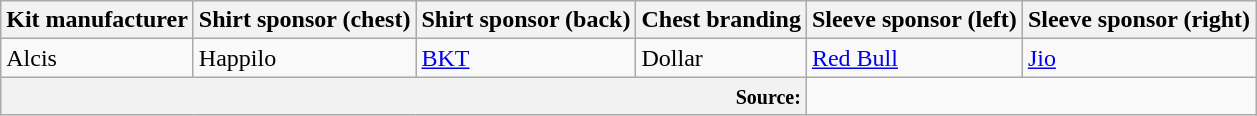<table class="wikitable">
<tr>
<th>Kit manufacturer</th>
<th>Shirt sponsor (chest)</th>
<th>Shirt sponsor (back)</th>
<th>Chest branding</th>
<th>Sleeve sponsor (left)</th>
<th>Sleeve sponsor (right)</th>
</tr>
<tr>
<td>Alcis</td>
<td>Happilo</td>
<td><a href='#'>BKT</a></td>
<td>Dollar</td>
<td><a href='#'>Red Bull</a></td>
<td><a href='#'>Jio</a></td>
</tr>
<tr>
<th colspan="4" style="text-align:right;"><small> Source:  </small></th>
</tr>
</table>
